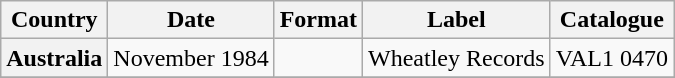<table class="wikitable plainrowheaders">
<tr>
<th scope="col">Country</th>
<th scope="col">Date</th>
<th scope="col">Format</th>
<th scope="col">Label</th>
<th scope="col">Catalogue</th>
</tr>
<tr>
<th scope="row">Australia</th>
<td>November 1984</td>
<td></td>
<td>Wheatley Records</td>
<td>VAL1 0470</td>
</tr>
<tr>
</tr>
</table>
